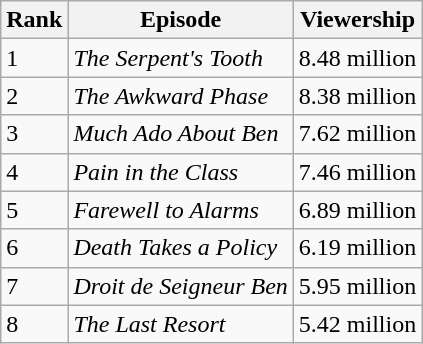<table class="wikitable">
<tr>
<th>Rank</th>
<th>Episode</th>
<th>Viewership</th>
</tr>
<tr>
<td>1</td>
<td><em>The Serpent's Tooth</em></td>
<td>8.48 million</td>
</tr>
<tr>
<td>2</td>
<td><em>The Awkward Phase</em></td>
<td>8.38 million</td>
</tr>
<tr>
<td>3</td>
<td><em>Much Ado About Ben</em></td>
<td>7.62 million</td>
</tr>
<tr>
<td>4</td>
<td><em>Pain in the Class</em></td>
<td>7.46 million</td>
</tr>
<tr>
<td>5</td>
<td><em>Farewell to Alarms</em></td>
<td>6.89 million</td>
</tr>
<tr>
<td>6</td>
<td><em>Death Takes a Policy</em></td>
<td>6.19 million</td>
</tr>
<tr>
<td>7</td>
<td><em>Droit de Seigneur Ben</em></td>
<td>5.95 million</td>
</tr>
<tr>
<td>8</td>
<td><em>The Last Resort</em></td>
<td>5.42 million</td>
</tr>
</table>
